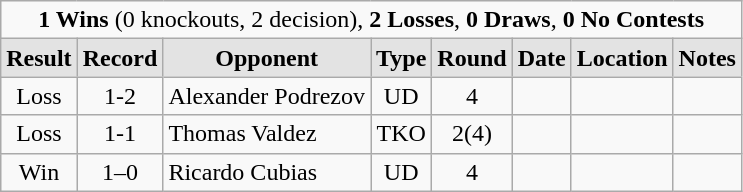<table class="wikitable" style="text-align:center">
<tr>
<td colspan="8"><strong>1 Wins</strong> (0 knockouts, 2 decision), <strong>2 Losses</strong>, <strong>0 Draws</strong>, <strong>0 No Contests</strong></td>
</tr>
<tr>
<td style="border-style: none none solid solid; background: #e3e3e3"><strong>Result</strong></td>
<td style="border-style: none none solid solid; background: #e3e3e3"><strong>Record</strong></td>
<td style="border-style: none none solid solid; background: #e3e3e3"><strong>Opponent</strong></td>
<td style="border-style: none none solid solid; background: #e3e3e3"><strong>Type</strong></td>
<td style="border-style: none none solid solid; background: #e3e3e3"><strong>Round</strong></td>
<td style="border-style: none none solid solid; background: #e3e3e3"><strong>Date</strong></td>
<td style="border-style: none none solid solid; background: #e3e3e3"><strong>Location</strong></td>
<td style="border-style: none none solid solid; background: #e3e3e3"><strong>Notes</strong></td>
</tr>
<tr>
<td>Loss</td>
<td>1-2</td>
<td align=left> Alexander Podrezov</td>
<td>UD</td>
<td>4</td>
<td></td>
<td align=left></td>
<td align=left></td>
</tr>
<tr>
<td>Loss</td>
<td>1-1</td>
<td align=left> Thomas Valdez</td>
<td>TKO</td>
<td>2(4)</td>
<td></td>
<td align=left></td>
<td align=left></td>
</tr>
<tr>
<td>Win</td>
<td>1–0</td>
<td align=left> Ricardo Cubias</td>
<td>UD</td>
<td>4</td>
<td></td>
<td align=left></td>
<td align=left></td>
</tr>
</table>
